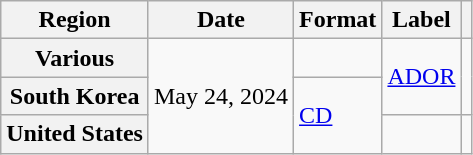<table class="wikitable plainrowheaders">
<tr>
<th scope="col">Region</th>
<th scope="col">Date</th>
<th scope="col">Format</th>
<th scope="col">Label</th>
<th scope="col" class="unsortable"></th>
</tr>
<tr>
<th scope="row">Various</th>
<td rowspan="3">May 24, 2024</td>
<td></td>
<td rowspan="2"><a href='#'>ADOR</a></td>
<td rowspan="2" style="text-align:center"></td>
</tr>
<tr>
<th scope="row">South Korea</th>
<td rowspan="2"><a href='#'>CD</a></td>
</tr>
<tr>
<th scope="row">United States</th>
<td></td>
<td style="text-align:center"></td>
</tr>
</table>
